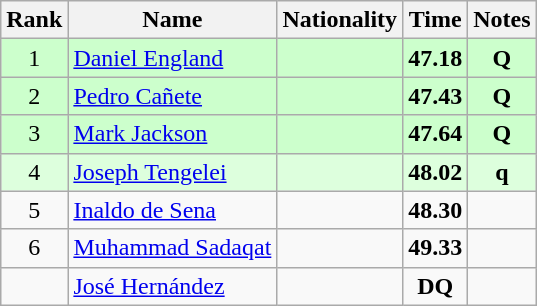<table class="wikitable sortable" style="text-align:center">
<tr>
<th>Rank</th>
<th>Name</th>
<th>Nationality</th>
<th>Time</th>
<th>Notes</th>
</tr>
<tr bgcolor=ccffcc>
<td>1</td>
<td align=left><a href='#'>Daniel England</a></td>
<td align=left></td>
<td><strong>47.18</strong></td>
<td><strong>Q</strong></td>
</tr>
<tr bgcolor=ccffcc>
<td>2</td>
<td align=left><a href='#'>Pedro Cañete</a></td>
<td align=left></td>
<td><strong>47.43</strong></td>
<td><strong>Q</strong></td>
</tr>
<tr bgcolor=ccffcc>
<td>3</td>
<td align=left><a href='#'>Mark Jackson</a></td>
<td align=left></td>
<td><strong>47.64</strong></td>
<td><strong>Q</strong></td>
</tr>
<tr bgcolor=ddffdd>
<td>4</td>
<td align=left><a href='#'>Joseph Tengelei</a></td>
<td align=left></td>
<td><strong>48.02</strong></td>
<td><strong>q</strong></td>
</tr>
<tr>
<td>5</td>
<td align=left><a href='#'>Inaldo de Sena</a></td>
<td align=left></td>
<td><strong>48.30</strong></td>
<td></td>
</tr>
<tr>
<td>6</td>
<td align=left><a href='#'>Muhammad Sadaqat</a></td>
<td align=left></td>
<td><strong>49.33</strong></td>
<td></td>
</tr>
<tr>
<td></td>
<td align=left><a href='#'>José Hernández</a></td>
<td align=left></td>
<td><strong>DQ</strong></td>
<td></td>
</tr>
</table>
